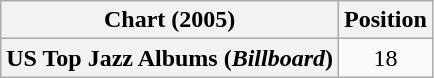<table class="wikitable plainrowheaders" style="text-align:center">
<tr>
<th scope="col">Chart (2005)</th>
<th scope="col">Position</th>
</tr>
<tr>
<th scope="row">US Top Jazz Albums (<em>Billboard</em>)</th>
<td>18</td>
</tr>
</table>
